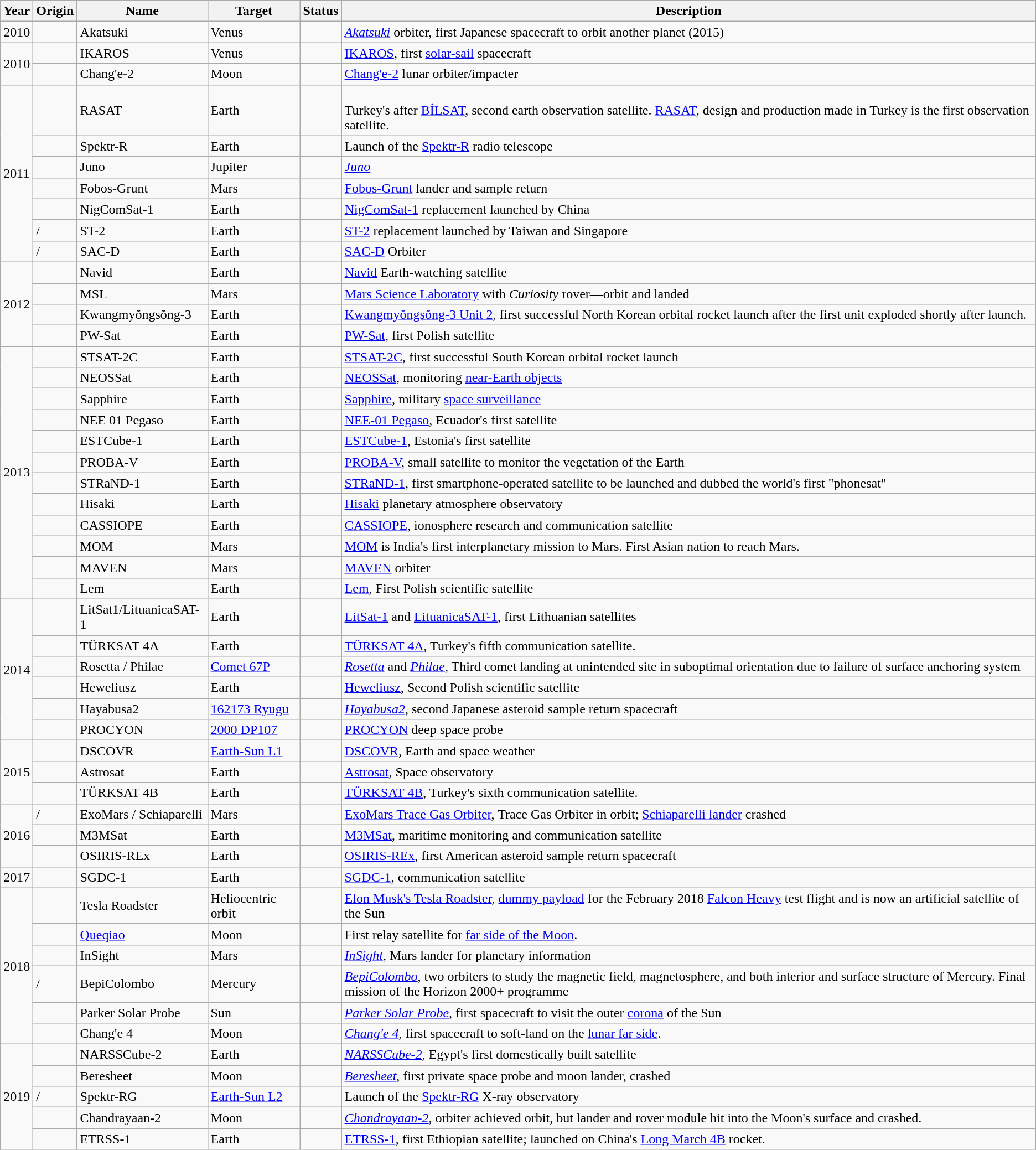<table class="wikitable sortable mw-collapsible">
<tr>
<th scope="col" class="unsortable">Year</th>
<th scope="col">Origin</th>
<th scope="col">Name</th>
<th scope="col">Target</th>
<th scope="col">Status</th>
<th scope="col" class="unsortable">Description</th>
</tr>
<tr>
<td>2010</td>
<td></td>
<td>Akatsuki</td>
<td>Venus</td>
<td></td>
<td><em><a href='#'>Akatsuki</a></em> orbiter, first Japanese spacecraft to orbit another planet (2015)</td>
</tr>
<tr>
<td rowspan=2>2010</td>
<td></td>
<td>IKAROS</td>
<td>Venus</td>
<td></td>
<td><a href='#'>IKAROS</a>, first <a href='#'>solar-sail</a> spacecraft</td>
</tr>
<tr>
<td></td>
<td>Chang'e-2</td>
<td>Moon</td>
<td></td>
<td><a href='#'>Chang'e-2</a> lunar orbiter/impacter</td>
</tr>
<tr>
<td rowspan=7>2011</td>
<td></td>
<td>RASAT</td>
<td>Earth</td>
<td></td>
<td><br>Turkey's after <a href='#'>BİLSAT</a>, second earth observation satellite. <a href='#'>RASAT</a>, design and production made in Turkey is the first observation satellite.</td>
</tr>
<tr>
<td></td>
<td>Spektr-R</td>
<td>Earth</td>
<td></td>
<td>Launch of the <a href='#'>Spektr-R</a> radio telescope</td>
</tr>
<tr>
<td></td>
<td>Juno</td>
<td>Jupiter</td>
<td></td>
<td><em><a href='#'>Juno</a></em></td>
</tr>
<tr>
<td></td>
<td>Fobos-Grunt</td>
<td>Mars</td>
<td></td>
<td><a href='#'>Fobos-Grunt</a> lander and sample return</td>
</tr>
<tr>
<td></td>
<td>NigComSat-1</td>
<td>Earth</td>
<td></td>
<td><a href='#'>NigComSat-1</a> replacement launched by China</td>
</tr>
<tr>
<td> / </td>
<td>ST-2</td>
<td>Earth</td>
<td></td>
<td><a href='#'>ST-2</a> replacement launched by Taiwan and Singapore</td>
</tr>
<tr>
<td> / </td>
<td>SAC-D</td>
<td>Earth</td>
<td></td>
<td><a href='#'>SAC-D</a> Orbiter</td>
</tr>
<tr>
<td rowspan=4>2012</td>
<td></td>
<td>Navid</td>
<td>Earth</td>
<td></td>
<td><a href='#'>Navid</a> Earth-watching satellite</td>
</tr>
<tr>
<td></td>
<td>MSL</td>
<td>Mars</td>
<td></td>
<td><a href='#'>Mars Science Laboratory</a> with <em>Curiosity</em> rover—orbit and landed</td>
</tr>
<tr>
<td></td>
<td>Kwangmyŏngsŏng-3</td>
<td>Earth</td>
<td></td>
<td><a href='#'>Kwangmyŏngsŏng-3 Unit 2</a>, first successful North Korean orbital rocket launch after the first unit exploded shortly after launch.</td>
</tr>
<tr>
<td></td>
<td>PW-Sat</td>
<td>Earth</td>
<td></td>
<td><a href='#'>PW-Sat</a>, first Polish satellite</td>
</tr>
<tr>
<td rowspan=12>2013</td>
<td></td>
<td>STSAT-2C</td>
<td>Earth</td>
<td></td>
<td><a href='#'>STSAT-2C</a>, first successful South Korean orbital rocket launch</td>
</tr>
<tr>
<td></td>
<td>NEOSSat</td>
<td>Earth</td>
<td></td>
<td><a href='#'>NEOSSat</a>, monitoring <a href='#'>near-Earth objects</a></td>
</tr>
<tr>
<td></td>
<td>Sapphire</td>
<td>Earth</td>
<td></td>
<td><a href='#'>Sapphire</a>, military <a href='#'>space surveillance</a></td>
</tr>
<tr>
<td></td>
<td>NEE 01 Pegaso</td>
<td>Earth</td>
<td></td>
<td><a href='#'>NEE-01 Pegaso</a>, Ecuador's first satellite</td>
</tr>
<tr>
<td></td>
<td>ESTCube-1</td>
<td>Earth</td>
<td></td>
<td><a href='#'>ESTCube-1</a>, Estonia's first satellite</td>
</tr>
<tr>
<td></td>
<td>PROBA-V</td>
<td>Earth</td>
<td></td>
<td><a href='#'>PROBA-V</a>, small satellite to monitor the vegetation of the Earth</td>
</tr>
<tr>
<td></td>
<td>STRaND-1</td>
<td>Earth</td>
<td></td>
<td><a href='#'>STRaND-1</a>, first smartphone-operated satellite to be launched and dubbed the world's first "phonesat"</td>
</tr>
<tr>
<td></td>
<td>Hisaki</td>
<td>Earth</td>
<td></td>
<td><a href='#'>Hisaki</a>  planetary atmosphere observatory</td>
</tr>
<tr>
<td></td>
<td>CASSIOPE</td>
<td>Earth</td>
<td></td>
<td><a href='#'>CASSIOPE</a>, ionosphere research and communication satellite</td>
</tr>
<tr>
<td></td>
<td>MOM</td>
<td>Mars</td>
<td></td>
<td><a href='#'>MOM</a> is India's first interplanetary mission to Mars. First Asian nation to reach Mars.</td>
</tr>
<tr>
<td></td>
<td>MAVEN</td>
<td>Mars</td>
<td></td>
<td><a href='#'>MAVEN</a> orbiter</td>
</tr>
<tr>
<td></td>
<td>Lem</td>
<td>Earth</td>
<td></td>
<td><a href='#'>Lem</a>, First Polish scientific satellite</td>
</tr>
<tr>
<td rowspan=6>2014</td>
<td></td>
<td>LitSat1/LituanicaSAT-1</td>
<td>Earth</td>
<td></td>
<td><a href='#'>LitSat-1</a> and <a href='#'>LituanicaSAT-1</a>, first Lithuanian satellites</td>
</tr>
<tr>
<td></td>
<td>TÜRKSAT 4A</td>
<td>Earth</td>
<td></td>
<td><a href='#'>TÜRKSAT 4A</a>, Turkey's fifth communication satellite.</td>
</tr>
<tr>
<td></td>
<td>Rosetta / Philae</td>
<td><a href='#'>Comet 67P</a></td>
<td></td>
<td><em><a href='#'>Rosetta</a></em> and <em><a href='#'>Philae</a></em>, Third comet landing at unintended site in suboptimal orientation due to failure of surface anchoring system</td>
</tr>
<tr>
<td></td>
<td>Heweliusz</td>
<td>Earth</td>
<td></td>
<td><a href='#'>Heweliusz</a>, Second Polish scientific satellite</td>
</tr>
<tr>
<td></td>
<td>Hayabusa2</td>
<td><a href='#'>162173 Ryugu</a></td>
<td></td>
<td><em><a href='#'>Hayabusa2</a></em>, second Japanese asteroid sample return spacecraft</td>
</tr>
<tr>
<td></td>
<td>PROCYON</td>
<td><a href='#'>2000 DP107</a></td>
<td></td>
<td><a href='#'>PROCYON</a> deep space probe</td>
</tr>
<tr>
<td rowspan=3>2015</td>
<td></td>
<td>DSCOVR</td>
<td><a href='#'>Earth-Sun L1</a></td>
<td></td>
<td><a href='#'>DSCOVR</a>, Earth and space weather</td>
</tr>
<tr>
<td></td>
<td>Astrosat</td>
<td>Earth</td>
<td></td>
<td><a href='#'>Astrosat</a>, Space observatory</td>
</tr>
<tr>
<td></td>
<td>TÜRKSAT 4B</td>
<td>Earth</td>
<td></td>
<td><a href='#'>TÜRKSAT 4B</a>, Turkey's sixth communication satellite.</td>
</tr>
<tr>
<td rowspan=3>2016</td>
<td> / </td>
<td>ExoMars / Schiaparelli</td>
<td>Mars</td>
<td></td>
<td><a href='#'>ExoMars Trace Gas Orbiter</a>, Trace Gas Orbiter in orbit; <a href='#'>Schiaparelli lander</a> crashed</td>
</tr>
<tr>
<td></td>
<td>M3MSat</td>
<td>Earth</td>
<td></td>
<td><a href='#'>M3MSat</a>, maritime monitoring and communication satellite</td>
</tr>
<tr>
<td></td>
<td>OSIRIS-REx</td>
<td>Earth</td>
<td></td>
<td><a href='#'>OSIRIS-REx</a>, first American asteroid sample return spacecraft</td>
</tr>
<tr>
<td>2017</td>
<td></td>
<td>SGDC-1</td>
<td>Earth</td>
<td></td>
<td><a href='#'>SGDC-1</a>, communication satellite</td>
</tr>
<tr>
<td rowspan=6>2018</td>
<td></td>
<td>Tesla Roadster</td>
<td>Heliocentric orbit</td>
<td></td>
<td><a href='#'>Elon Musk's Tesla Roadster</a>, <a href='#'>dummy payload</a> for the February 2018 <a href='#'>Falcon Heavy</a> test flight and is now an artificial satellite of the Sun</td>
</tr>
<tr>
<td></td>
<td><a href='#'>Queqiao</a></td>
<td>Moon</td>
<td></td>
<td>First relay satellite for <a href='#'>far side of the Moon</a>.</td>
</tr>
<tr>
<td>  </td>
<td>InSight</td>
<td>Mars</td>
<td></td>
<td><em><a href='#'>InSight</a></em>, Mars lander for planetary information</td>
</tr>
<tr>
<td>/</td>
<td>BepiColombo</td>
<td>Mercury</td>
<td></td>
<td><em><a href='#'>BepiColombo</a></em>, two orbiters to study the magnetic field, magnetosphere, and both interior and surface structure of Mercury. Final mission of the Horizon 2000+ programme</td>
</tr>
<tr>
<td></td>
<td>Parker Solar Probe</td>
<td>Sun</td>
<td></td>
<td><em><a href='#'>Parker Solar Probe</a></em>, first spacecraft to visit the outer <a href='#'>corona</a> of the Sun</td>
</tr>
<tr>
<td></td>
<td>Chang'e 4</td>
<td>Moon</td>
<td></td>
<td><em><a href='#'>Chang'e 4</a></em>, first spacecraft to soft-land on the <a href='#'>lunar far side</a>.</td>
</tr>
<tr>
<td rowspan=5>2019</td>
<td></td>
<td>NARSSCube-2</td>
<td>Earth</td>
<td></td>
<td><em><a href='#'>NARSSCube-2</a></em>, Egypt's first domestically built satellite</td>
</tr>
<tr>
<td></td>
<td>Beresheet</td>
<td>Moon</td>
<td></td>
<td><em><a href='#'>Beresheet</a></em>, first private space probe and moon lander, crashed</td>
</tr>
<tr>
<td> / </td>
<td>Spektr-RG</td>
<td><a href='#'>Earth-Sun L2</a></td>
<td></td>
<td>Launch of the <a href='#'>Spektr-RG</a> X-ray observatory</td>
</tr>
<tr>
<td></td>
<td>Chandrayaan-2</td>
<td>Moon</td>
<td></td>
<td><em><a href='#'>Chandrayaan-2</a></em>, orbiter achieved orbit, but lander and rover module hit into the Moon's surface and crashed.</td>
</tr>
<tr>
<td></td>
<td>ETRSS-1</td>
<td>Earth</td>
<td></td>
<td><a href='#'>ETRSS-1</a>, first Ethiopian satellite; launched on China's <a href='#'>Long March 4B</a> rocket.</td>
</tr>
</table>
